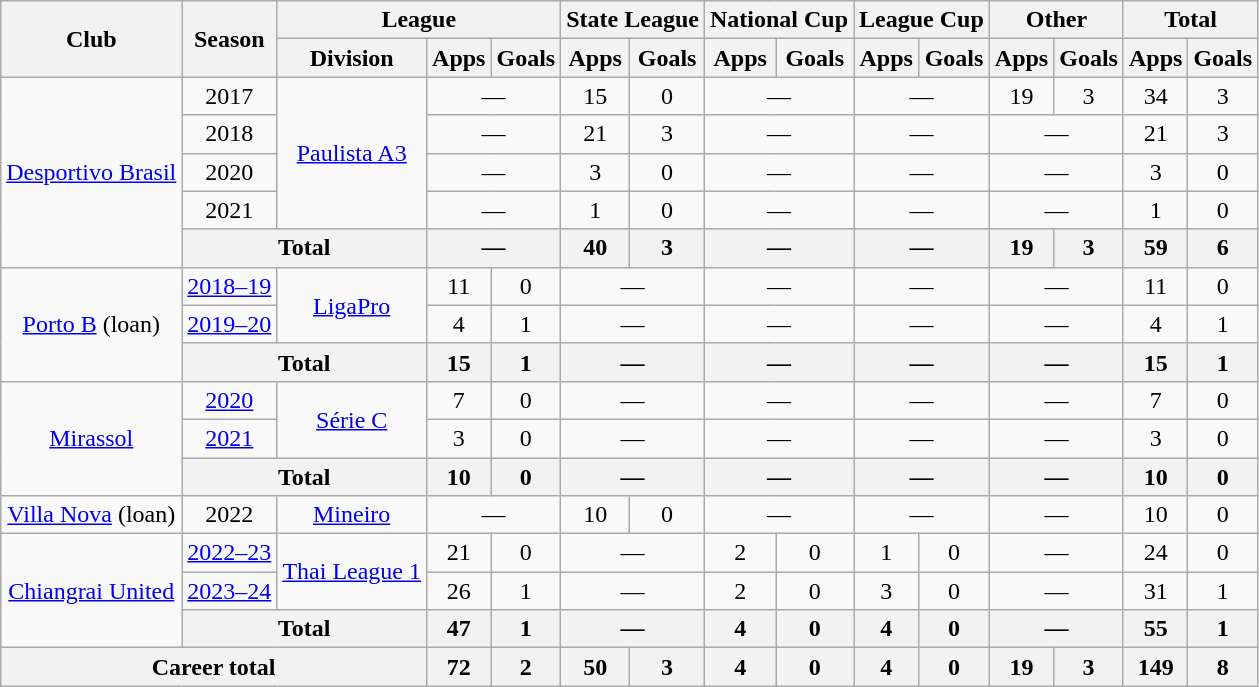<table class="wikitable" style="text-align: center">
<tr>
<th rowspan="2">Club</th>
<th rowspan="2">Season</th>
<th colspan="3">League</th>
<th colspan="2">State League</th>
<th colspan="2">National Cup</th>
<th colspan="2">League Cup</th>
<th colspan="2">Other</th>
<th colspan="2">Total</th>
</tr>
<tr>
<th>Division</th>
<th>Apps</th>
<th>Goals</th>
<th>Apps</th>
<th>Goals</th>
<th>Apps</th>
<th>Goals</th>
<th>Apps</th>
<th>Goals</th>
<th>Apps</th>
<th>Goals</th>
<th>Apps</th>
<th>Goals</th>
</tr>
<tr>
<td rowspan="5"><a href='#'>Desportivo Brasil</a></td>
<td>2017</td>
<td rowspan="4"><a href='#'>Paulista A3</a></td>
<td colspan="2">—</td>
<td>15</td>
<td>0</td>
<td colspan="2">—</td>
<td colspan="2">—</td>
<td>19</td>
<td>3</td>
<td>34</td>
<td>3</td>
</tr>
<tr>
<td>2018</td>
<td colspan="2">—</td>
<td>21</td>
<td>3</td>
<td colspan="2">—</td>
<td colspan="2">—</td>
<td colspan="2">—</td>
<td>21</td>
<td>3</td>
</tr>
<tr>
<td>2020</td>
<td colspan="2">—</td>
<td>3</td>
<td>0</td>
<td colspan="2">—</td>
<td colspan="2">—</td>
<td colspan="2">—</td>
<td>3</td>
<td>0</td>
</tr>
<tr>
<td>2021</td>
<td colspan="2">—</td>
<td>1</td>
<td>0</td>
<td colspan="2">—</td>
<td colspan="2">—</td>
<td colspan="2">—</td>
<td>1</td>
<td>0</td>
</tr>
<tr>
<th colspan="2"><strong>Total</strong></th>
<th colspan="2">—</th>
<th>40</th>
<th>3</th>
<th colspan="2">—</th>
<th colspan="2">—</th>
<th>19</th>
<th>3</th>
<th>59</th>
<th>6</th>
</tr>
<tr>
<td rowspan="3"><a href='#'>Porto B</a> (loan)</td>
<td><a href='#'>2018–19</a></td>
<td rowspan="2"><a href='#'>LigaPro</a></td>
<td>11</td>
<td>0</td>
<td colspan="2">—</td>
<td colspan="2">—</td>
<td colspan="2">—</td>
<td colspan="2">—</td>
<td>11</td>
<td>0</td>
</tr>
<tr>
<td><a href='#'>2019–20</a></td>
<td>4</td>
<td>1</td>
<td colspan="2">—</td>
<td colspan="2">—</td>
<td colspan="2">—</td>
<td colspan="2">—</td>
<td>4</td>
<td>1</td>
</tr>
<tr>
<th colspan="2"><strong>Total</strong></th>
<th>15</th>
<th>1</th>
<th colspan="2">—</th>
<th colspan="2">—</th>
<th colspan="2">—</th>
<th colspan="2">—</th>
<th>15</th>
<th>1</th>
</tr>
<tr>
<td rowspan="3"><a href='#'>Mirassol</a></td>
<td><a href='#'>2020</a></td>
<td rowspan="2"><a href='#'>Série C</a></td>
<td>7</td>
<td>0</td>
<td colspan="2">—</td>
<td colspan="2">—</td>
<td colspan="2">—</td>
<td colspan="2">—</td>
<td>7</td>
<td>0</td>
</tr>
<tr>
<td><a href='#'>2021</a></td>
<td>3</td>
<td>0</td>
<td colspan="2">—</td>
<td colspan="2">—</td>
<td colspan="2">—</td>
<td colspan="2">—</td>
<td>3</td>
<td>0</td>
</tr>
<tr>
<th colspan="2"><strong>Total</strong></th>
<th>10</th>
<th>0</th>
<th colspan="2">—</th>
<th colspan="2">—</th>
<th colspan="2">—</th>
<th colspan="2">—</th>
<th>10</th>
<th>0</th>
</tr>
<tr>
<td><a href='#'>Villa Nova</a> (loan)</td>
<td>2022</td>
<td><a href='#'>Mineiro</a></td>
<td colspan="2">—</td>
<td>10</td>
<td>0</td>
<td colspan="2">—</td>
<td colspan="2">—</td>
<td colspan="2">—</td>
<td>10</td>
<td>0</td>
</tr>
<tr>
<td rowspan="3"><a href='#'>Chiangrai United</a></td>
<td><a href='#'>2022–23</a></td>
<td rowspan="2"><a href='#'>Thai League 1</a></td>
<td>21</td>
<td>0</td>
<td colspan="2">—</td>
<td>2</td>
<td>0</td>
<td>1</td>
<td>0</td>
<td colspan="2">—</td>
<td>24</td>
<td>0</td>
</tr>
<tr>
<td><a href='#'>2023–24</a></td>
<td>26</td>
<td>1</td>
<td colspan="2">—</td>
<td>2</td>
<td>0</td>
<td>3</td>
<td>0</td>
<td colspan="2">—</td>
<td>31</td>
<td>1</td>
</tr>
<tr>
<th colspan="2"><strong>Total</strong></th>
<th>47</th>
<th>1</th>
<th colspan="2">—</th>
<th>4</th>
<th>0</th>
<th>4</th>
<th>0</th>
<th colspan="2">—</th>
<th>55</th>
<th>1</th>
</tr>
<tr>
<th colspan="3"><strong>Career total</strong></th>
<th>72</th>
<th>2</th>
<th>50</th>
<th>3</th>
<th>4</th>
<th>0</th>
<th>4</th>
<th>0</th>
<th>19</th>
<th>3</th>
<th>149</th>
<th>8</th>
</tr>
</table>
